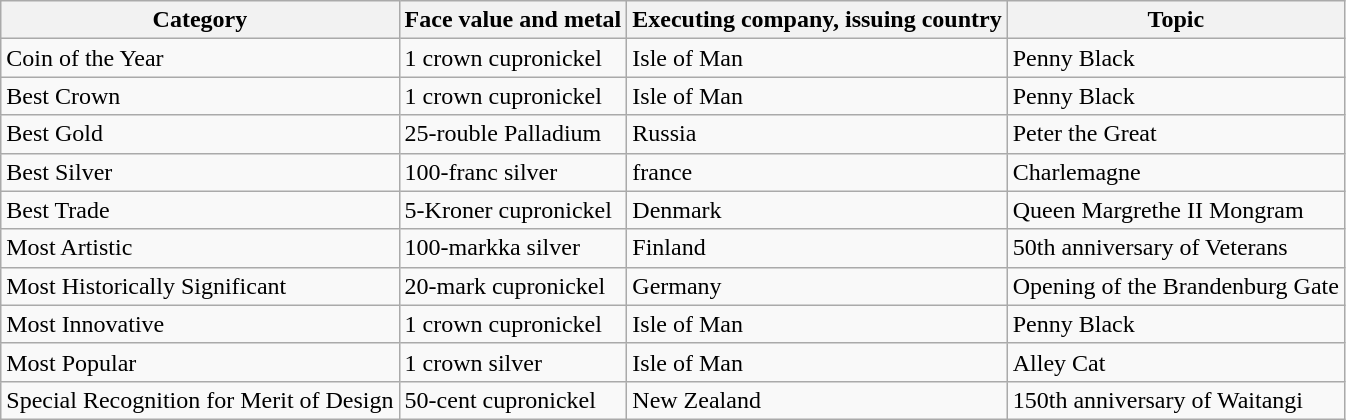<table class="wikitable plainrowheaders">
<tr>
<th>Category</th>
<th>Face value and metal</th>
<th>Executing company, issuing country</th>
<th>Topic</th>
</tr>
<tr>
<td>Coin of the Year</td>
<td>1 crown cupronickel</td>
<td>Isle of Man</td>
<td>Penny Black</td>
</tr>
<tr>
<td>Best Crown</td>
<td>1 crown cupronickel</td>
<td>Isle of Man</td>
<td>Penny Black</td>
</tr>
<tr>
<td>Best Gold</td>
<td>25-rouble Palladium</td>
<td>Russia</td>
<td>Peter the Great</td>
</tr>
<tr>
<td>Best Silver</td>
<td>100-franc silver</td>
<td>france</td>
<td>Charlemagne</td>
</tr>
<tr>
<td>Best Trade</td>
<td>5-Kroner cupronickel</td>
<td>Denmark</td>
<td>Queen Margrethe II Mongram</td>
</tr>
<tr>
<td>Most Artistic</td>
<td>100-markka silver</td>
<td>Finland</td>
<td>50th anniversary of Veterans</td>
</tr>
<tr>
<td>Most Historically Significant</td>
<td>20-mark cupronickel</td>
<td>Germany</td>
<td>Opening of the Brandenburg Gate</td>
</tr>
<tr>
<td>Most Innovative</td>
<td>1 crown cupronickel</td>
<td>Isle of Man</td>
<td>Penny Black</td>
</tr>
<tr>
<td>Most Popular</td>
<td>1 crown silver</td>
<td>Isle of Man</td>
<td>Alley Cat</td>
</tr>
<tr>
<td>Special Recognition for Merit of Design</td>
<td>50-cent cupronickel</td>
<td>New Zealand</td>
<td>150th anniversary of Waitangi</td>
</tr>
</table>
